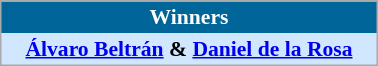<table align=center cellpadding="2" cellspacing="0" style="background: #f9f9f9; border: 1px #aaa solid; border-collapse: collapse; font-size: 90%;" width=20%>
<tr align=center bgcolor=#006699 style="color:white;">
<th width=100%><strong>Winners</strong></th>
</tr>
<tr align=center bgcolor=#D0E7FF>
<td align=center> <strong><a href='#'>Álvaro Beltrán</a> & <a href='#'>Daniel de la Rosa</a></strong></td>
</tr>
</table>
